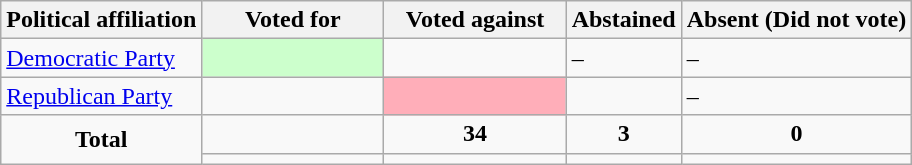<table class="wikitable">
<tr>
<th>Political affiliation</th>
<th style="width:20%;">Voted for</th>
<th style="width:20%;">Voted against</th>
<th>Abstained</th>
<th>Absent (Did not vote)</th>
</tr>
<tr>
<td> <a href='#'>Democratic Party</a></td>
<td style="background-color:#CCFFCC;"></td>
<td></td>
<td>–</td>
<td>–</td>
</tr>
<tr>
<td> <a href='#'>Republican Party</a></td>
<td></td>
<td style="background-color:#FFAEB9;"></td>
<td></td>
<td>–</td>
</tr>
<tr>
<td style="text-align:center;" rowspan="2"><strong>Total </strong></td>
<td></td>
<td style="text-align:center;"><strong>34</strong></td>
<td style="text-align:center;"><strong>3</strong></td>
<td style="text-align:center;"><strong>0</strong></td>
</tr>
<tr>
<td style="text-align:center;"></td>
<td style="text-align:center;"></td>
<td style="text-align:center;"></td>
<td style="text-align:center;"></td>
</tr>
</table>
